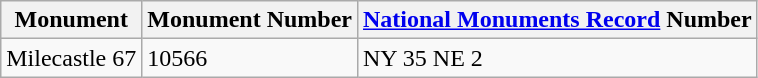<table class="wikitable">
<tr>
<th>Monument</th>
<th>Monument Number</th>
<th><a href='#'>National Monuments Record</a> Number</th>
</tr>
<tr>
<td>Milecastle 67</td>
<td>10566</td>
<td>NY 35 NE 2</td>
</tr>
</table>
